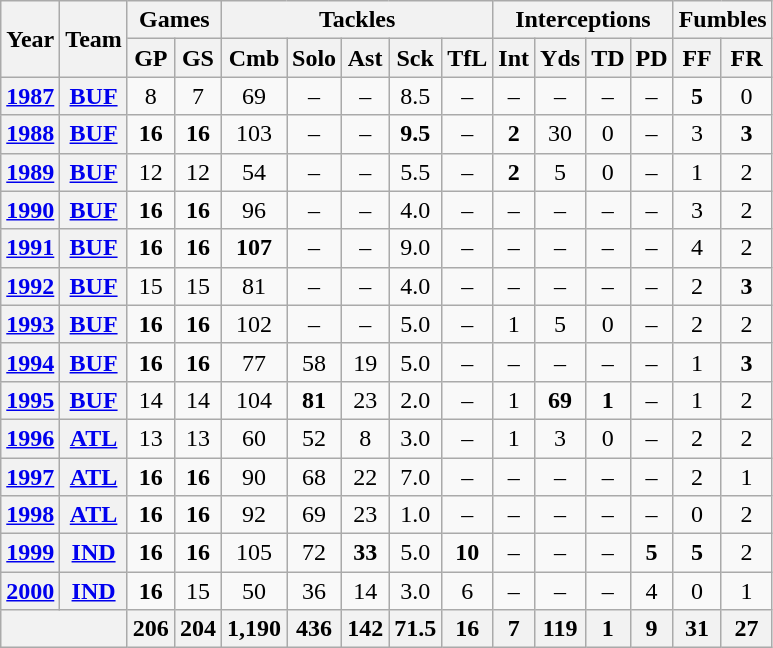<table class="wikitable" style="text-align: center;">
<tr>
<th rowspan="2">Year</th>
<th rowspan="2">Team</th>
<th colspan="2">Games</th>
<th colspan="5">Tackles</th>
<th colspan="4">Interceptions</th>
<th colspan="2">Fumbles</th>
</tr>
<tr>
<th>GP</th>
<th>GS</th>
<th>Cmb</th>
<th>Solo</th>
<th>Ast</th>
<th>Sck</th>
<th>TfL</th>
<th>Int</th>
<th>Yds</th>
<th>TD</th>
<th>PD</th>
<th>FF</th>
<th>FR</th>
</tr>
<tr>
<th><a href='#'>1987</a></th>
<th><a href='#'>BUF</a></th>
<td>8</td>
<td>7</td>
<td>69</td>
<td>–</td>
<td>–</td>
<td>8.5</td>
<td>–</td>
<td>–</td>
<td>–</td>
<td>–</td>
<td>–</td>
<td><strong>5</strong></td>
<td>0</td>
</tr>
<tr>
<th><a href='#'>1988</a></th>
<th><a href='#'>BUF</a></th>
<td><strong>16</strong></td>
<td><strong>16</strong></td>
<td>103</td>
<td>–</td>
<td>–</td>
<td><strong>9.5</strong></td>
<td>–</td>
<td><strong>2</strong></td>
<td>30</td>
<td>0</td>
<td>–</td>
<td>3</td>
<td><strong>3</strong></td>
</tr>
<tr>
<th><a href='#'>1989</a></th>
<th><a href='#'>BUF</a></th>
<td>12</td>
<td>12</td>
<td>54</td>
<td>–</td>
<td>–</td>
<td>5.5</td>
<td>–</td>
<td><strong>2</strong></td>
<td>5</td>
<td>0</td>
<td>–</td>
<td>1</td>
<td>2</td>
</tr>
<tr>
<th><a href='#'>1990</a></th>
<th><a href='#'>BUF</a></th>
<td><strong>16</strong></td>
<td><strong>16</strong></td>
<td>96</td>
<td>–</td>
<td>–</td>
<td>4.0</td>
<td>–</td>
<td>–</td>
<td>–</td>
<td>–</td>
<td>–</td>
<td>3</td>
<td>2</td>
</tr>
<tr>
<th><a href='#'>1991</a></th>
<th><a href='#'>BUF</a></th>
<td><strong>16</strong></td>
<td><strong>16</strong></td>
<td><strong>107</strong></td>
<td>–</td>
<td>–</td>
<td>9.0</td>
<td>–</td>
<td>–</td>
<td>–</td>
<td>–</td>
<td>–</td>
<td>4</td>
<td>2</td>
</tr>
<tr>
<th><a href='#'>1992</a></th>
<th><a href='#'>BUF</a></th>
<td>15</td>
<td>15</td>
<td>81</td>
<td>–</td>
<td>–</td>
<td>4.0</td>
<td>–</td>
<td>–</td>
<td>–</td>
<td>–</td>
<td>–</td>
<td>2</td>
<td><strong>3</strong></td>
</tr>
<tr>
<th><a href='#'>1993</a></th>
<th><a href='#'>BUF</a></th>
<td><strong>16</strong></td>
<td><strong>16</strong></td>
<td>102</td>
<td>–</td>
<td>–</td>
<td>5.0</td>
<td>–</td>
<td>1</td>
<td>5</td>
<td>0</td>
<td>–</td>
<td>2</td>
<td>2</td>
</tr>
<tr>
<th><a href='#'>1994</a></th>
<th><a href='#'>BUF</a></th>
<td><strong>16</strong></td>
<td><strong>16</strong></td>
<td>77</td>
<td>58</td>
<td>19</td>
<td>5.0</td>
<td>–</td>
<td>–</td>
<td>–</td>
<td>–</td>
<td>–</td>
<td>1</td>
<td><strong>3</strong></td>
</tr>
<tr>
<th><a href='#'>1995</a></th>
<th><a href='#'>BUF</a></th>
<td>14</td>
<td>14</td>
<td>104</td>
<td><strong>81</strong></td>
<td>23</td>
<td>2.0</td>
<td>–</td>
<td>1</td>
<td><strong>69</strong></td>
<td><strong>1</strong></td>
<td>–</td>
<td>1</td>
<td>2</td>
</tr>
<tr>
<th><a href='#'>1996</a></th>
<th><a href='#'>ATL</a></th>
<td>13</td>
<td>13</td>
<td>60</td>
<td>52</td>
<td>8</td>
<td>3.0</td>
<td>–</td>
<td>1</td>
<td>3</td>
<td>0</td>
<td>–</td>
<td>2</td>
<td>2</td>
</tr>
<tr>
<th><a href='#'>1997</a></th>
<th><a href='#'>ATL</a></th>
<td><strong>16</strong></td>
<td><strong>16</strong></td>
<td>90</td>
<td>68</td>
<td>22</td>
<td>7.0</td>
<td>–</td>
<td>–</td>
<td>–</td>
<td>–</td>
<td>–</td>
<td>2</td>
<td>1</td>
</tr>
<tr>
<th><a href='#'>1998</a></th>
<th><a href='#'>ATL</a></th>
<td><strong>16</strong></td>
<td><strong>16</strong></td>
<td>92</td>
<td>69</td>
<td>23</td>
<td>1.0</td>
<td>–</td>
<td>–</td>
<td>–</td>
<td>–</td>
<td>–</td>
<td>0</td>
<td>2</td>
</tr>
<tr>
<th><a href='#'>1999</a></th>
<th><a href='#'>IND</a></th>
<td><strong>16</strong></td>
<td><strong>16</strong></td>
<td>105</td>
<td>72</td>
<td><strong>33</strong></td>
<td>5.0</td>
<td><strong>10</strong></td>
<td>–</td>
<td>–</td>
<td>–</td>
<td><strong>5</strong></td>
<td><strong>5</strong></td>
<td>2</td>
</tr>
<tr>
<th><a href='#'>2000</a></th>
<th><a href='#'>IND</a></th>
<td><strong>16</strong></td>
<td>15</td>
<td>50</td>
<td>36</td>
<td>14</td>
<td>3.0</td>
<td>6</td>
<td>–</td>
<td>–</td>
<td>–</td>
<td>4</td>
<td>0</td>
<td>1</td>
</tr>
<tr>
<th colspan="2"></th>
<th>206</th>
<th>204</th>
<th>1,190</th>
<th>436</th>
<th>142</th>
<th>71.5</th>
<th>16</th>
<th>7</th>
<th>119</th>
<th>1</th>
<th>9</th>
<th>31</th>
<th>27</th>
</tr>
</table>
